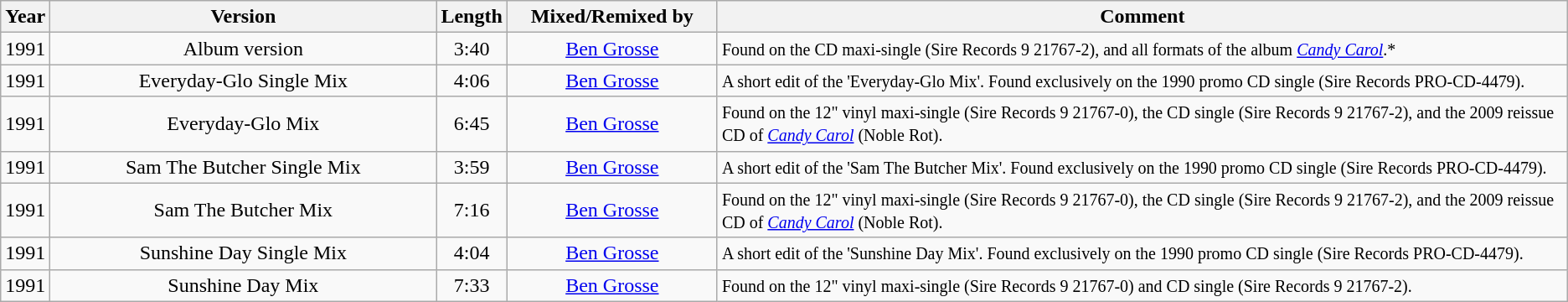<table class="wikitable">
<tr>
<th>Year</th>
<th style="width:300px;">Version</th>
<th>Length</th>
<th style="width:160px;">Mixed/Remixed by</th>
<th>Comment</th>
</tr>
<tr>
<td align=center>1991</td>
<td align=center>Album version</td>
<td align=center>3:40</td>
<td align=center><a href='#'>Ben Grosse</a></td>
<td><small>Found on the CD maxi-single (Sire Records 9 21767-2), and all formats of the album <em><a href='#'>Candy Carol</a></em>.*</small></td>
</tr>
<tr>
<td align=center>1991</td>
<td align=center>Everyday-Glo Single Mix</td>
<td align=center>4:06</td>
<td align=center><a href='#'>Ben Grosse</a></td>
<td><small>A short edit of the 'Everyday-Glo Mix'. Found exclusively on the 1990 promo CD single (Sire Records PRO-CD-4479).</small></td>
</tr>
<tr>
<td align=center>1991</td>
<td align=center>Everyday-Glo Mix</td>
<td align=center>6:45</td>
<td align=center><a href='#'>Ben Grosse</a></td>
<td><small>Found on the 12" vinyl maxi-single (Sire Records 9 21767-0), the CD single (Sire Records 9 21767-2), and the 2009 reissue CD of <em><a href='#'>Candy Carol</a></em> (Noble Rot).</small></td>
</tr>
<tr>
<td align=center>1991</td>
<td align=center>Sam The Butcher Single Mix</td>
<td align=center>3:59</td>
<td align=center><a href='#'>Ben Grosse</a></td>
<td><small>A short edit of the 'Sam The Butcher Mix'. Found exclusively on the 1990 promo CD single (Sire Records PRO-CD-4479).</small></td>
</tr>
<tr>
<td align=center>1991</td>
<td align=center>Sam The Butcher Mix</td>
<td align=center>7:16</td>
<td align=center><a href='#'>Ben Grosse</a></td>
<td><small>Found on the 12" vinyl maxi-single (Sire Records 9 21767-0), the CD single (Sire Records 9 21767-2), and the 2009 reissue CD of <em><a href='#'>Candy Carol</a></em> (Noble Rot).</small></td>
</tr>
<tr>
<td align=center>1991</td>
<td align=center>Sunshine Day Single Mix</td>
<td align=center>4:04</td>
<td align=center><a href='#'>Ben Grosse</a></td>
<td><small>A short edit of the 'Sunshine Day Mix'. Found exclusively on the 1990 promo CD single (Sire Records PRO-CD-4479).</small></td>
</tr>
<tr>
<td align=center>1991</td>
<td align=center>Sunshine Day Mix</td>
<td align=center>7:33</td>
<td align=center><a href='#'>Ben Grosse</a></td>
<td><small>Found on the 12" vinyl maxi-single (Sire Records 9 21767-0) and CD single (Sire Records 9 21767-2).</small></td>
</tr>
</table>
